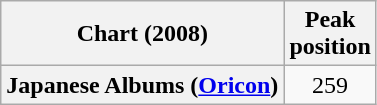<table class="wikitable plainrowheaders" style="text-align:center">
<tr>
<th scope="col">Chart (2008)</th>
<th scope="col">Peak<br> position</th>
</tr>
<tr>
<th scope="row">Japanese Albums (<a href='#'>Oricon</a>)</th>
<td>259</td>
</tr>
</table>
